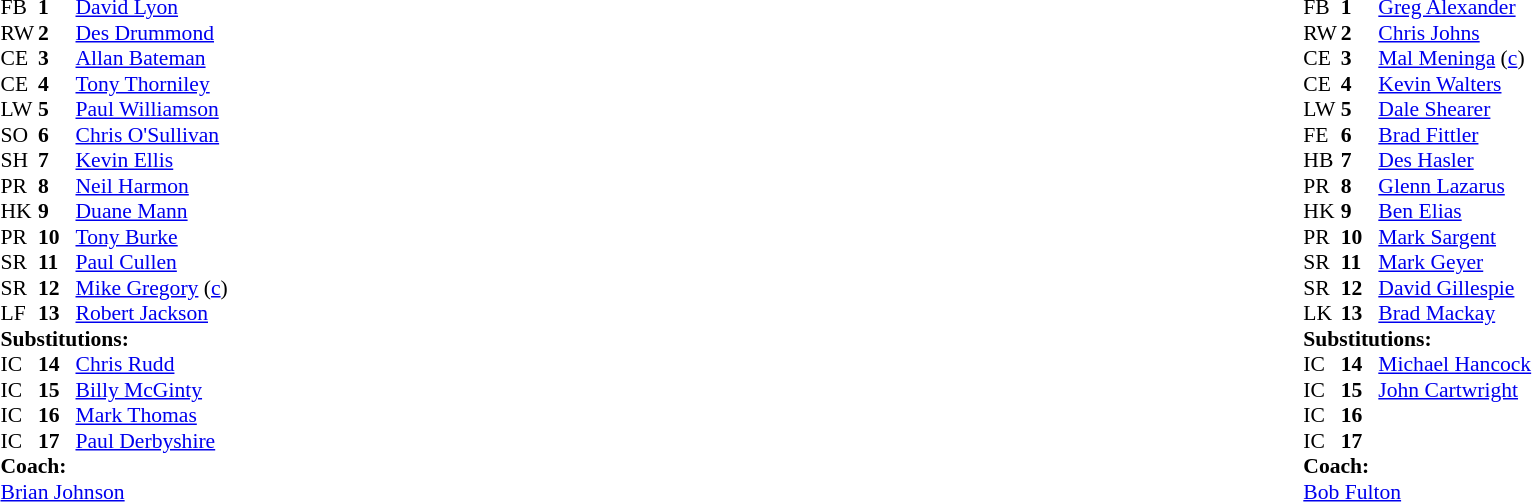<table width="100%">
<tr>
<td valign="top" width="50%"><br><table style="font-size: 90%" cellspacing="0" cellpadding="0">
<tr>
<th width="25"></th>
<th width="25"></th>
</tr>
<tr>
<td>FB</td>
<td><strong>1</strong></td>
<td><a href='#'>David Lyon</a></td>
</tr>
<tr>
<td>RW</td>
<td><strong>2</strong></td>
<td><a href='#'>Des Drummond</a></td>
</tr>
<tr>
<td>CE</td>
<td><strong>3</strong></td>
<td><a href='#'>Allan Bateman</a></td>
</tr>
<tr>
<td>CE</td>
<td><strong>4</strong></td>
<td><a href='#'>Tony Thorniley</a></td>
</tr>
<tr>
<td>LW</td>
<td><strong>5</strong></td>
<td><a href='#'>Paul Williamson</a></td>
</tr>
<tr>
<td>SO</td>
<td><strong>6</strong></td>
<td><a href='#'>Chris O'Sullivan</a></td>
</tr>
<tr>
<td>SH</td>
<td><strong>7</strong></td>
<td><a href='#'>Kevin Ellis</a></td>
</tr>
<tr>
<td>PR</td>
<td><strong>8</strong></td>
<td><a href='#'>Neil Harmon</a></td>
</tr>
<tr>
<td>HK</td>
<td><strong>9</strong></td>
<td><a href='#'>Duane Mann</a></td>
</tr>
<tr>
<td>PR</td>
<td><strong>10</strong></td>
<td><a href='#'>Tony Burke</a></td>
</tr>
<tr>
<td>SR</td>
<td><strong>11</strong></td>
<td><a href='#'>Paul Cullen</a></td>
</tr>
<tr>
<td>SR</td>
<td><strong>12</strong></td>
<td><a href='#'>Mike Gregory</a> (<a href='#'>c</a>)</td>
</tr>
<tr>
<td>LF</td>
<td><strong>13</strong></td>
<td><a href='#'>Robert Jackson</a></td>
</tr>
<tr>
<td colspan=3><strong>Substitutions:</strong></td>
</tr>
<tr>
<td>IC</td>
<td><strong>14</strong></td>
<td><a href='#'>Chris Rudd</a></td>
</tr>
<tr>
<td>IC</td>
<td><strong>15</strong></td>
<td><a href='#'>Billy McGinty</a></td>
</tr>
<tr>
<td>IC</td>
<td><strong>16</strong></td>
<td><a href='#'>Mark Thomas</a></td>
</tr>
<tr>
<td>IC</td>
<td><strong>17</strong></td>
<td><a href='#'>Paul Derbyshire</a></td>
</tr>
<tr>
<td colspan=3><strong>Coach:</strong></td>
</tr>
<tr>
<td colspan="4"> <a href='#'>Brian Johnson</a></td>
</tr>
</table>
</td>
<td valign="top" width="50%"><br><table style="font-size: 90%" cellspacing="0" cellpadding="0" align="center">
<tr>
<th width="25"></th>
<th width="25"></th>
</tr>
<tr>
<td>FB</td>
<td><strong>1</strong></td>
<td><a href='#'>Greg Alexander</a></td>
</tr>
<tr>
<td>RW</td>
<td><strong>2</strong></td>
<td><a href='#'>Chris Johns</a></td>
</tr>
<tr>
<td>CE</td>
<td><strong>3</strong></td>
<td><a href='#'>Mal Meninga</a> (<a href='#'>c</a>)</td>
</tr>
<tr>
<td>CE</td>
<td><strong>4</strong></td>
<td><a href='#'>Kevin Walters</a></td>
</tr>
<tr>
<td>LW</td>
<td><strong>5</strong></td>
<td><a href='#'>Dale Shearer</a></td>
</tr>
<tr>
<td>FE</td>
<td><strong>6</strong></td>
<td><a href='#'>Brad Fittler</a></td>
</tr>
<tr>
<td>HB</td>
<td><strong>7</strong></td>
<td><a href='#'>Des Hasler</a></td>
</tr>
<tr>
<td>PR</td>
<td><strong>8</strong></td>
<td><a href='#'>Glenn Lazarus</a></td>
</tr>
<tr>
<td>HK</td>
<td><strong>9</strong></td>
<td><a href='#'>Ben Elias</a></td>
</tr>
<tr>
<td>PR</td>
<td><strong>10</strong></td>
<td><a href='#'>Mark Sargent</a></td>
</tr>
<tr>
<td>SR</td>
<td><strong>11</strong></td>
<td><a href='#'>Mark Geyer</a></td>
</tr>
<tr>
<td>SR</td>
<td><strong>12</strong></td>
<td><a href='#'>David Gillespie</a></td>
</tr>
<tr>
<td>LK</td>
<td><strong>13</strong></td>
<td><a href='#'>Brad Mackay</a></td>
</tr>
<tr>
<td colspan=3><strong>Substitutions:</strong></td>
</tr>
<tr>
<td>IC</td>
<td><strong>14</strong></td>
<td><a href='#'>Michael Hancock</a></td>
</tr>
<tr>
<td>IC</td>
<td><strong>15</strong></td>
<td><a href='#'>John Cartwright</a></td>
</tr>
<tr>
<td>IC</td>
<td><strong>16</strong></td>
<td></td>
</tr>
<tr>
<td>IC</td>
<td><strong>17</strong></td>
<td></td>
</tr>
<tr>
<td colspan=3><strong>Coach:</strong></td>
</tr>
<tr>
<td colspan="4"> <a href='#'>Bob Fulton</a></td>
</tr>
</table>
</td>
</tr>
</table>
